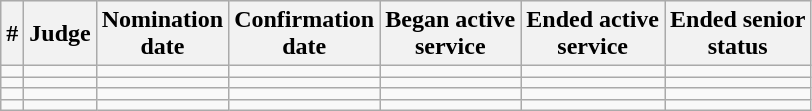<table class="sortable wikitable">
<tr bgcolor="#ececec">
<th>#</th>
<th>Judge</th>
<th>Nomination<br>date</th>
<th>Confirmation<br>date</th>
<th>Began active<br>service</th>
<th>Ended active<br>service</th>
<th>Ended senior<br>status</th>
</tr>
<tr>
<td></td>
<td></td>
<td></td>
<td></td>
<td></td>
<td></td>
<td></td>
</tr>
<tr>
<td></td>
<td></td>
<td></td>
<td></td>
<td></td>
<td></td>
<td></td>
</tr>
<tr>
<td></td>
<td></td>
<td></td>
<td></td>
<td></td>
<td></td>
<td align="center"></td>
</tr>
<tr>
<td></td>
<td></td>
<td></td>
<td></td>
<td></td>
<td></td>
<td></td>
</tr>
</table>
